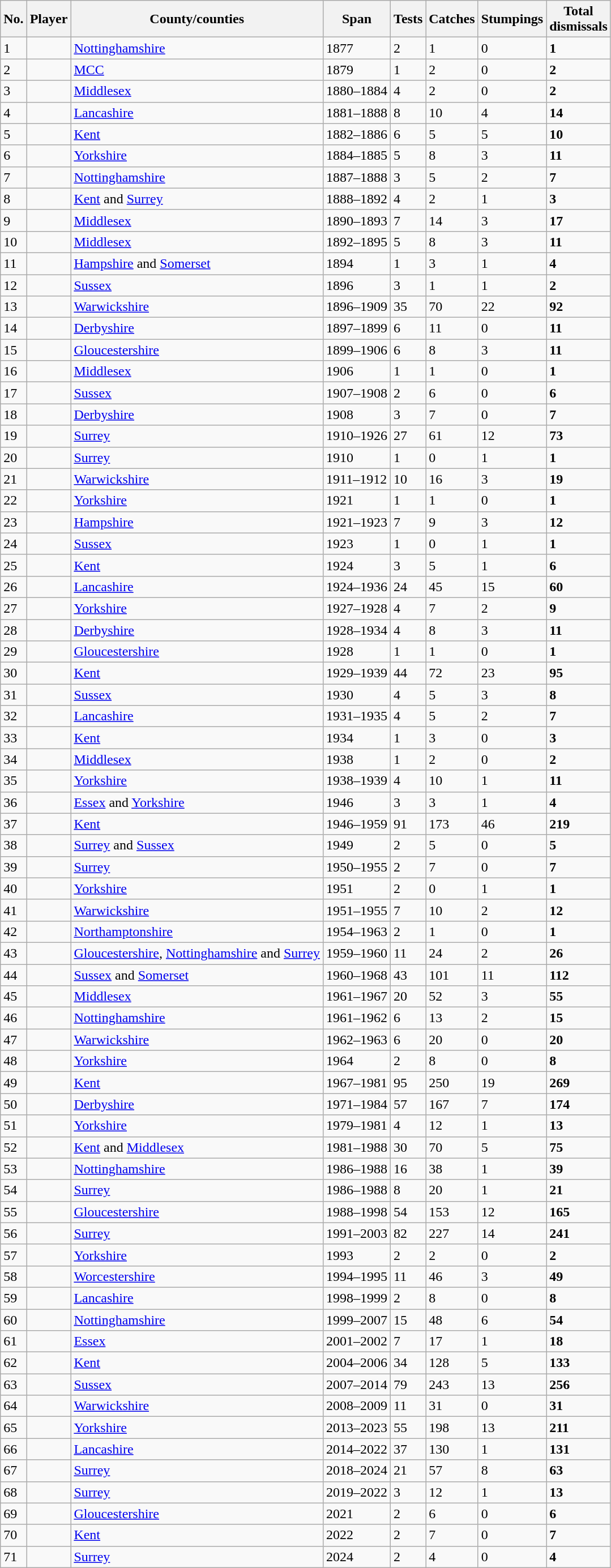<table class="wikitable sortable">
<tr>
<th>No.</th>
<th>Player</th>
<th>County/counties</th>
<th>Span</th>
<th>Tests</th>
<th>Catches</th>
<th>Stumpings</th>
<th>Total<br>dismissals</th>
</tr>
<tr>
<td>1</td>
<td></td>
<td><a href='#'>Nottinghamshire</a></td>
<td>1877</td>
<td>2</td>
<td>1</td>
<td>0</td>
<td><strong>1</strong></td>
</tr>
<tr>
<td>2</td>
<td></td>
<td><a href='#'>MCC</a></td>
<td>1879</td>
<td>1</td>
<td>2</td>
<td>0</td>
<td><strong>2</strong></td>
</tr>
<tr>
<td>3</td>
<td></td>
<td><a href='#'>Middlesex</a></td>
<td>1880–1884</td>
<td>4</td>
<td>2</td>
<td>0</td>
<td><strong>2</strong></td>
</tr>
<tr>
<td>4</td>
<td></td>
<td><a href='#'>Lancashire</a></td>
<td>1881–1888</td>
<td>8</td>
<td>10</td>
<td>4</td>
<td><strong>14</strong></td>
</tr>
<tr>
<td>5</td>
<td></td>
<td><a href='#'>Kent</a></td>
<td>1882–1886</td>
<td>6</td>
<td>5</td>
<td>5</td>
<td><strong>10</strong></td>
</tr>
<tr>
<td>6</td>
<td></td>
<td><a href='#'>Yorkshire</a></td>
<td>1884–1885</td>
<td>5</td>
<td>8</td>
<td>3</td>
<td><strong>11</strong></td>
</tr>
<tr>
<td>7</td>
<td></td>
<td><a href='#'>Nottinghamshire</a></td>
<td>1887–1888</td>
<td>3</td>
<td>5</td>
<td>2</td>
<td><strong>7</strong></td>
</tr>
<tr>
<td>8</td>
<td></td>
<td><a href='#'>Kent</a> and <a href='#'>Surrey</a></td>
<td>1888–1892</td>
<td>4</td>
<td>2</td>
<td>1</td>
<td><strong>3</strong></td>
</tr>
<tr>
<td>9</td>
<td></td>
<td><a href='#'>Middlesex</a></td>
<td>1890–1893</td>
<td>7</td>
<td>14</td>
<td>3</td>
<td><strong>17</strong></td>
</tr>
<tr>
<td>10</td>
<td></td>
<td><a href='#'>Middlesex</a></td>
<td>1892–1895</td>
<td>5</td>
<td>8</td>
<td>3</td>
<td><strong>11</strong></td>
</tr>
<tr>
<td>11</td>
<td></td>
<td><a href='#'>Hampshire</a> and <a href='#'>Somerset</a></td>
<td>1894</td>
<td>1</td>
<td>3</td>
<td>1</td>
<td><strong>4</strong></td>
</tr>
<tr>
<td>12</td>
<td></td>
<td><a href='#'>Sussex</a></td>
<td>1896</td>
<td>3</td>
<td>1</td>
<td>1</td>
<td><strong>2</strong></td>
</tr>
<tr>
<td>13</td>
<td></td>
<td><a href='#'>Warwickshire</a></td>
<td>1896–1909</td>
<td>35</td>
<td>70</td>
<td>22</td>
<td><strong>92</strong></td>
</tr>
<tr>
<td>14</td>
<td></td>
<td><a href='#'>Derbyshire</a></td>
<td>1897–1899</td>
<td>6</td>
<td>11</td>
<td>0</td>
<td><strong>11</strong></td>
</tr>
<tr>
<td>15</td>
<td></td>
<td><a href='#'>Gloucestershire</a></td>
<td>1899–1906</td>
<td>6</td>
<td>8</td>
<td>3</td>
<td><strong>11</strong></td>
</tr>
<tr>
<td>16</td>
<td></td>
<td><a href='#'>Middlesex</a></td>
<td>1906</td>
<td>1</td>
<td>1</td>
<td>0</td>
<td><strong>1</strong></td>
</tr>
<tr>
<td>17</td>
<td></td>
<td><a href='#'>Sussex</a></td>
<td>1907–1908</td>
<td>2</td>
<td>6</td>
<td>0</td>
<td><strong>6</strong></td>
</tr>
<tr>
<td>18</td>
<td></td>
<td><a href='#'>Derbyshire</a></td>
<td>1908</td>
<td>3</td>
<td>7</td>
<td>0</td>
<td><strong>7</strong></td>
</tr>
<tr>
<td>19</td>
<td></td>
<td><a href='#'>Surrey</a></td>
<td>1910–1926</td>
<td>27</td>
<td>61</td>
<td>12</td>
<td><strong>73</strong></td>
</tr>
<tr>
<td>20</td>
<td></td>
<td><a href='#'>Surrey</a></td>
<td>1910</td>
<td>1</td>
<td>0</td>
<td>1</td>
<td><strong>1</strong></td>
</tr>
<tr>
<td>21</td>
<td></td>
<td><a href='#'>Warwickshire</a></td>
<td>1911–1912</td>
<td>10</td>
<td>16</td>
<td>3</td>
<td><strong>19</strong></td>
</tr>
<tr>
<td>22</td>
<td></td>
<td><a href='#'>Yorkshire</a></td>
<td>1921</td>
<td>1</td>
<td>1</td>
<td>0</td>
<td><strong>1</strong></td>
</tr>
<tr>
<td>23</td>
<td></td>
<td><a href='#'>Hampshire</a></td>
<td>1921–1923</td>
<td>7</td>
<td>9</td>
<td>3</td>
<td><strong>12</strong></td>
</tr>
<tr>
<td>24</td>
<td></td>
<td><a href='#'>Sussex</a></td>
<td>1923</td>
<td>1</td>
<td>0</td>
<td>1</td>
<td><strong>1</strong></td>
</tr>
<tr>
<td>25</td>
<td></td>
<td><a href='#'>Kent</a></td>
<td>1924</td>
<td>3</td>
<td>5</td>
<td>1</td>
<td><strong>6</strong></td>
</tr>
<tr>
<td>26</td>
<td></td>
<td><a href='#'>Lancashire</a></td>
<td>1924–1936</td>
<td>24</td>
<td>45</td>
<td>15</td>
<td><strong>60</strong></td>
</tr>
<tr>
<td>27</td>
<td></td>
<td><a href='#'>Yorkshire</a></td>
<td>1927–1928</td>
<td>4</td>
<td>7</td>
<td>2</td>
<td><strong>9</strong></td>
</tr>
<tr>
<td>28</td>
<td></td>
<td><a href='#'>Derbyshire</a></td>
<td>1928–1934</td>
<td>4</td>
<td>8</td>
<td>3</td>
<td><strong>11</strong></td>
</tr>
<tr>
<td>29</td>
<td></td>
<td><a href='#'>Gloucestershire</a></td>
<td>1928</td>
<td>1</td>
<td>1</td>
<td>0</td>
<td><strong>1</strong></td>
</tr>
<tr>
<td>30</td>
<td></td>
<td><a href='#'>Kent</a></td>
<td>1929–1939</td>
<td>44</td>
<td>72</td>
<td>23</td>
<td><strong>95</strong></td>
</tr>
<tr>
<td>31</td>
<td></td>
<td><a href='#'>Sussex</a></td>
<td>1930</td>
<td>4</td>
<td>5</td>
<td>3</td>
<td><strong>8</strong></td>
</tr>
<tr>
<td>32</td>
<td></td>
<td><a href='#'>Lancashire</a></td>
<td>1931–1935</td>
<td>4</td>
<td>5</td>
<td>2</td>
<td><strong>7</strong></td>
</tr>
<tr>
<td>33</td>
<td></td>
<td><a href='#'>Kent</a></td>
<td>1934</td>
<td>1</td>
<td>3</td>
<td>0</td>
<td><strong>3</strong></td>
</tr>
<tr>
<td>34</td>
<td></td>
<td><a href='#'>Middlesex</a></td>
<td>1938</td>
<td>1</td>
<td>2</td>
<td>0</td>
<td><strong>2</strong></td>
</tr>
<tr>
<td>35</td>
<td></td>
<td><a href='#'>Yorkshire</a></td>
<td>1938–1939</td>
<td>4</td>
<td>10</td>
<td>1</td>
<td><strong>11</strong></td>
</tr>
<tr>
<td>36</td>
<td></td>
<td><a href='#'>Essex</a> and <a href='#'>Yorkshire</a></td>
<td>1946</td>
<td>3</td>
<td>3</td>
<td>1</td>
<td><strong>4</strong></td>
</tr>
<tr>
<td>37</td>
<td></td>
<td><a href='#'>Kent</a></td>
<td>1946–1959</td>
<td>91</td>
<td>173</td>
<td>46</td>
<td><strong>219</strong></td>
</tr>
<tr>
<td>38</td>
<td></td>
<td><a href='#'>Surrey</a> and <a href='#'>Sussex</a></td>
<td>1949</td>
<td>2</td>
<td>5</td>
<td>0</td>
<td><strong>5</strong></td>
</tr>
<tr>
<td>39</td>
<td></td>
<td><a href='#'>Surrey</a></td>
<td>1950–1955</td>
<td>2</td>
<td>7</td>
<td>0</td>
<td><strong>7</strong></td>
</tr>
<tr>
<td>40</td>
<td></td>
<td><a href='#'>Yorkshire</a></td>
<td>1951</td>
<td>2</td>
<td>0</td>
<td>1</td>
<td><strong>1</strong></td>
</tr>
<tr>
<td>41</td>
<td></td>
<td><a href='#'>Warwickshire</a></td>
<td>1951–1955</td>
<td>7</td>
<td>10</td>
<td>2</td>
<td><strong>12</strong></td>
</tr>
<tr>
<td>42</td>
<td></td>
<td><a href='#'>Northamptonshire</a></td>
<td>1954–1963</td>
<td>2</td>
<td>1</td>
<td>0</td>
<td><strong>1</strong></td>
</tr>
<tr>
<td>43</td>
<td></td>
<td><a href='#'>Gloucestershire</a>, <a href='#'>Nottinghamshire</a> and <a href='#'>Surrey</a></td>
<td>1959–1960</td>
<td>11</td>
<td>24</td>
<td>2</td>
<td><strong>26</strong></td>
</tr>
<tr>
<td>44</td>
<td></td>
<td><a href='#'>Sussex</a> and <a href='#'>Somerset</a></td>
<td>1960–1968</td>
<td>43</td>
<td>101</td>
<td>11</td>
<td><strong>112</strong></td>
</tr>
<tr>
<td>45</td>
<td></td>
<td><a href='#'>Middlesex</a></td>
<td>1961–1967</td>
<td>20</td>
<td>52</td>
<td>3</td>
<td><strong>55</strong></td>
</tr>
<tr>
<td>46</td>
<td></td>
<td><a href='#'>Nottinghamshire</a></td>
<td>1961–1962</td>
<td>6</td>
<td>13</td>
<td>2</td>
<td><strong>15</strong></td>
</tr>
<tr>
<td>47</td>
<td></td>
<td><a href='#'>Warwickshire</a></td>
<td>1962–1963</td>
<td>6</td>
<td>20</td>
<td>0</td>
<td><strong>20</strong></td>
</tr>
<tr>
<td>48</td>
<td></td>
<td><a href='#'>Yorkshire</a></td>
<td>1964</td>
<td>2</td>
<td>8</td>
<td>0</td>
<td><strong>8</strong></td>
</tr>
<tr>
<td>49</td>
<td></td>
<td><a href='#'>Kent</a></td>
<td>1967–1981</td>
<td>95</td>
<td>250</td>
<td>19</td>
<td><strong>269</strong></td>
</tr>
<tr>
<td>50</td>
<td></td>
<td><a href='#'>Derbyshire</a></td>
<td>1971–1984</td>
<td>57</td>
<td>167</td>
<td>7</td>
<td><strong>174</strong></td>
</tr>
<tr>
<td>51</td>
<td></td>
<td><a href='#'>Yorkshire</a></td>
<td>1979–1981</td>
<td>4</td>
<td>12</td>
<td>1</td>
<td><strong>13</strong></td>
</tr>
<tr>
<td>52</td>
<td></td>
<td><a href='#'>Kent</a> and <a href='#'>Middlesex</a></td>
<td>1981–1988</td>
<td>30</td>
<td>70</td>
<td>5</td>
<td><strong>75</strong></td>
</tr>
<tr>
<td>53</td>
<td></td>
<td><a href='#'>Nottinghamshire</a></td>
<td>1986–1988</td>
<td>16</td>
<td>38</td>
<td>1</td>
<td><strong>39</strong></td>
</tr>
<tr>
<td>54</td>
<td></td>
<td><a href='#'>Surrey</a></td>
<td>1986–1988</td>
<td>8</td>
<td>20</td>
<td>1</td>
<td><strong>21</strong></td>
</tr>
<tr>
<td>55</td>
<td></td>
<td><a href='#'>Gloucestershire</a></td>
<td>1988–1998</td>
<td>54</td>
<td>153</td>
<td>12</td>
<td><strong>165</strong></td>
</tr>
<tr>
<td>56</td>
<td></td>
<td><a href='#'>Surrey</a></td>
<td>1991–2003</td>
<td>82</td>
<td>227</td>
<td>14</td>
<td><strong>241</strong></td>
</tr>
<tr>
<td>57</td>
<td></td>
<td><a href='#'>Yorkshire</a></td>
<td>1993</td>
<td>2</td>
<td>2</td>
<td>0</td>
<td><strong>2</strong></td>
</tr>
<tr>
<td>58</td>
<td></td>
<td><a href='#'>Worcestershire</a></td>
<td>1994–1995</td>
<td>11</td>
<td>46</td>
<td>3</td>
<td><strong>49</strong></td>
</tr>
<tr>
<td>59</td>
<td></td>
<td><a href='#'>Lancashire</a></td>
<td>1998–1999</td>
<td>2</td>
<td>8</td>
<td>0</td>
<td><strong>8</strong></td>
</tr>
<tr>
<td>60</td>
<td></td>
<td><a href='#'>Nottinghamshire</a></td>
<td>1999–2007</td>
<td>15</td>
<td>48</td>
<td>6</td>
<td><strong>54</strong></td>
</tr>
<tr>
<td>61</td>
<td></td>
<td><a href='#'>Essex</a></td>
<td>2001–2002</td>
<td>7</td>
<td>17</td>
<td>1</td>
<td><strong>18</strong></td>
</tr>
<tr>
<td>62</td>
<td></td>
<td><a href='#'>Kent</a></td>
<td>2004–2006</td>
<td>34</td>
<td>128</td>
<td>5</td>
<td><strong>133</strong></td>
</tr>
<tr>
<td>63</td>
<td></td>
<td><a href='#'>Sussex</a></td>
<td>2007–2014</td>
<td>79</td>
<td>243</td>
<td>13</td>
<td><strong>256</strong></td>
</tr>
<tr>
<td>64</td>
<td></td>
<td><a href='#'>Warwickshire</a></td>
<td>2008–2009</td>
<td>11</td>
<td>31</td>
<td>0</td>
<td><strong>31</strong></td>
</tr>
<tr>
<td>65</td>
<td></td>
<td><a href='#'>Yorkshire</a></td>
<td>2013–2023</td>
<td>55</td>
<td>198</td>
<td>13</td>
<td><strong>211</strong></td>
</tr>
<tr>
<td>66</td>
<td></td>
<td><a href='#'>Lancashire</a></td>
<td>2014–2022</td>
<td>37</td>
<td>130</td>
<td>1</td>
<td><strong>131</strong></td>
</tr>
<tr>
<td>67</td>
<td></td>
<td><a href='#'>Surrey</a></td>
<td>2018–2024</td>
<td>21</td>
<td>57</td>
<td>8</td>
<td><strong>63</strong></td>
</tr>
<tr>
<td>68</td>
<td></td>
<td><a href='#'>Surrey</a></td>
<td>2019–2022</td>
<td>3</td>
<td>12</td>
<td>1</td>
<td><strong>13</strong></td>
</tr>
<tr>
<td>69</td>
<td></td>
<td><a href='#'>Gloucestershire</a></td>
<td>2021</td>
<td>2</td>
<td>6</td>
<td>0</td>
<td><strong>6</strong></td>
</tr>
<tr>
<td>70</td>
<td></td>
<td><a href='#'>Kent</a></td>
<td>2022</td>
<td>2</td>
<td>7</td>
<td>0</td>
<td><strong>7</strong></td>
</tr>
<tr>
<td>71</td>
<td></td>
<td><a href='#'>Surrey</a></td>
<td>2024</td>
<td>2</td>
<td>4</td>
<td>0</td>
<td><strong>4</strong></td>
</tr>
</table>
